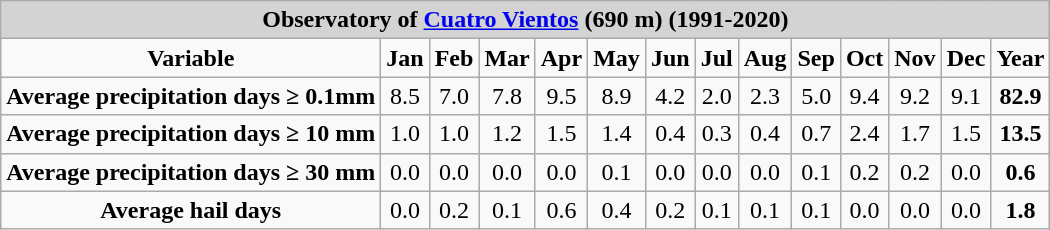<table class="wikitable" style="text-align:center">
<tr bgcolor="lightgrey">
<td colspan="14"><strong>Observatory of <a href='#'>Cuatro Vientos</a> (690 m) (1991-2020)</strong></td>
</tr>
<tr>
<td><strong>Variable</strong></td>
<td><strong>Jan</strong></td>
<td><strong>Feb</strong></td>
<td><strong>Mar</strong></td>
<td><strong>Apr</strong></td>
<td><strong>May</strong></td>
<td><strong>Jun</strong></td>
<td><strong>Jul</strong></td>
<td><strong>Aug</strong></td>
<td><strong>Sep</strong></td>
<td><strong>Oct</strong></td>
<td><strong>Nov</strong></td>
<td><strong>Dec</strong></td>
<td><strong>Year</strong></td>
</tr>
<tr>
<td><strong>Average precipitation days ≥ 0.1mm</strong></td>
<td>8.5</td>
<td>7.0</td>
<td>7.8</td>
<td>9.5</td>
<td>8.9</td>
<td>4.2</td>
<td>2.0</td>
<td>2.3</td>
<td>5.0</td>
<td>9.4</td>
<td>9.2</td>
<td>9.1</td>
<td><strong>82.9</strong></td>
</tr>
<tr>
<td><strong>Average precipitation days ≥ 10 mm</strong></td>
<td>1.0</td>
<td>1.0</td>
<td>1.2</td>
<td>1.5</td>
<td>1.4</td>
<td>0.4</td>
<td>0.3</td>
<td>0.4</td>
<td>0.7</td>
<td>2.4</td>
<td>1.7</td>
<td>1.5</td>
<td><strong>13.5</strong></td>
</tr>
<tr>
<td><strong>Average precipitation days ≥ 30 mm</strong></td>
<td>0.0</td>
<td>0.0</td>
<td>0.0</td>
<td>0.0</td>
<td>0.1</td>
<td>0.0</td>
<td>0.0</td>
<td>0.0</td>
<td>0.1</td>
<td>0.2</td>
<td>0.2</td>
<td>0.0</td>
<td><strong>0.6</strong></td>
</tr>
<tr>
<td><strong>Average hail days</strong></td>
<td>0.0</td>
<td>0.2</td>
<td>0.1</td>
<td>0.6</td>
<td>0.4</td>
<td>0.2</td>
<td>0.1</td>
<td>0.1</td>
<td>0.1</td>
<td>0.0</td>
<td>0.0</td>
<td>0.0</td>
<td><strong>1.8</strong></td>
</tr>
</table>
